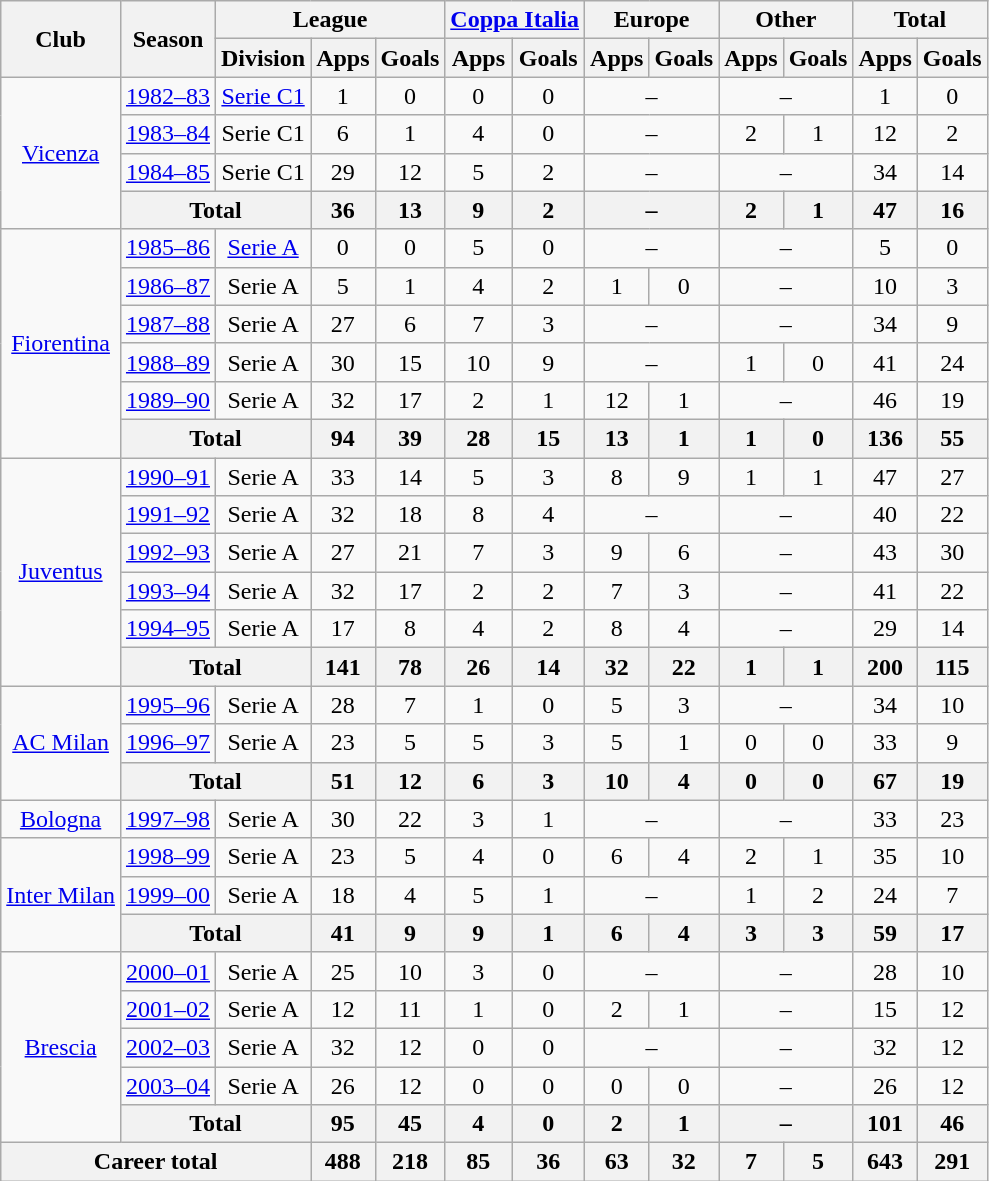<table class="wikitable" style="text-align:center">
<tr>
<th rowspan="2">Club</th>
<th rowspan="2">Season</th>
<th colspan="3">League</th>
<th colspan="2"><a href='#'>Coppa Italia</a></th>
<th colspan="2">Europe</th>
<th colspan="2">Other</th>
<th colspan="2">Total</th>
</tr>
<tr>
<th>Division</th>
<th>Apps</th>
<th>Goals</th>
<th>Apps</th>
<th>Goals</th>
<th>Apps</th>
<th>Goals</th>
<th>Apps</th>
<th>Goals</th>
<th>Apps</th>
<th>Goals</th>
</tr>
<tr>
<td rowspan="4"><a href='#'>Vicenza</a></td>
<td><a href='#'>1982–83</a></td>
<td><a href='#'>Serie C1</a></td>
<td>1</td>
<td>0</td>
<td>0</td>
<td>0</td>
<td colspan="2">–</td>
<td colspan="2">–</td>
<td>1</td>
<td>0</td>
</tr>
<tr>
<td><a href='#'>1983–84</a></td>
<td>Serie C1</td>
<td>6</td>
<td>1</td>
<td>4</td>
<td>0</td>
<td colspan="2">–</td>
<td>2</td>
<td>1</td>
<td>12</td>
<td>2</td>
</tr>
<tr>
<td><a href='#'>1984–85</a></td>
<td>Serie C1</td>
<td>29</td>
<td>12</td>
<td>5</td>
<td>2</td>
<td colspan="2">–</td>
<td colspan="2">–</td>
<td>34</td>
<td>14</td>
</tr>
<tr>
<th colspan="2">Total</th>
<th>36</th>
<th>13</th>
<th>9</th>
<th>2</th>
<th colspan="2">–</th>
<th>2</th>
<th>1</th>
<th>47</th>
<th>16</th>
</tr>
<tr>
<td rowspan="6"><a href='#'>Fiorentina</a></td>
<td><a href='#'>1985–86</a></td>
<td><a href='#'>Serie A</a></td>
<td>0</td>
<td>0</td>
<td>5</td>
<td>0</td>
<td colspan="2">–</td>
<td colspan="2">–</td>
<td>5</td>
<td>0</td>
</tr>
<tr>
<td><a href='#'>1986–87</a></td>
<td>Serie A</td>
<td>5</td>
<td>1</td>
<td>4</td>
<td>2</td>
<td>1</td>
<td>0</td>
<td colspan="2">–</td>
<td>10</td>
<td>3</td>
</tr>
<tr>
<td><a href='#'>1987–88</a></td>
<td>Serie A</td>
<td>27</td>
<td>6</td>
<td>7</td>
<td>3</td>
<td colspan="2">–</td>
<td colspan="2">–</td>
<td>34</td>
<td>9</td>
</tr>
<tr>
<td><a href='#'>1988–89</a></td>
<td>Serie A</td>
<td>30</td>
<td>15</td>
<td>10</td>
<td>9</td>
<td colspan="2">–</td>
<td>1</td>
<td>0</td>
<td>41</td>
<td>24</td>
</tr>
<tr>
<td><a href='#'>1989–90</a></td>
<td>Serie A</td>
<td>32</td>
<td>17</td>
<td>2</td>
<td>1</td>
<td>12</td>
<td>1</td>
<td colspan="2">–</td>
<td>46</td>
<td>19</td>
</tr>
<tr>
<th colspan="2">Total</th>
<th>94</th>
<th>39</th>
<th>28</th>
<th>15</th>
<th>13</th>
<th>1</th>
<th>1</th>
<th>0</th>
<th>136</th>
<th>55</th>
</tr>
<tr>
<td rowspan="6"><a href='#'>Juventus</a></td>
<td><a href='#'>1990–91</a></td>
<td>Serie A</td>
<td>33</td>
<td>14</td>
<td>5</td>
<td>3</td>
<td>8</td>
<td>9</td>
<td>1</td>
<td>1</td>
<td>47</td>
<td>27</td>
</tr>
<tr>
<td><a href='#'>1991–92</a></td>
<td>Serie A</td>
<td>32</td>
<td>18</td>
<td>8</td>
<td>4</td>
<td colspan="2">–</td>
<td colspan="2">–</td>
<td>40</td>
<td>22</td>
</tr>
<tr>
<td><a href='#'>1992–93</a></td>
<td>Serie A</td>
<td>27</td>
<td>21</td>
<td>7</td>
<td>3</td>
<td>9</td>
<td>6</td>
<td colspan="2">–</td>
<td>43</td>
<td>30</td>
</tr>
<tr>
<td><a href='#'>1993–94</a></td>
<td>Serie A</td>
<td>32</td>
<td>17</td>
<td>2</td>
<td>2</td>
<td>7</td>
<td>3</td>
<td colspan="2">–</td>
<td>41</td>
<td>22</td>
</tr>
<tr>
<td><a href='#'>1994–95</a></td>
<td>Serie A</td>
<td>17</td>
<td>8</td>
<td>4</td>
<td>2</td>
<td>8</td>
<td>4</td>
<td colspan="2">–</td>
<td>29</td>
<td>14</td>
</tr>
<tr>
<th colspan="2">Total</th>
<th>141</th>
<th>78</th>
<th>26</th>
<th>14</th>
<th>32</th>
<th>22</th>
<th>1</th>
<th>1</th>
<th>200</th>
<th>115</th>
</tr>
<tr>
<td rowspan="3"><a href='#'>AC Milan</a></td>
<td><a href='#'>1995–96</a></td>
<td>Serie A</td>
<td>28</td>
<td>7</td>
<td>1</td>
<td>0</td>
<td>5</td>
<td>3</td>
<td colspan="2">–</td>
<td>34</td>
<td>10</td>
</tr>
<tr>
<td><a href='#'>1996–97</a></td>
<td>Serie A</td>
<td>23</td>
<td>5</td>
<td>5</td>
<td>3</td>
<td>5</td>
<td>1</td>
<td>0</td>
<td>0</td>
<td>33</td>
<td>9</td>
</tr>
<tr>
<th colspan="2">Total</th>
<th>51</th>
<th>12</th>
<th>6</th>
<th>3</th>
<th>10</th>
<th>4</th>
<th>0</th>
<th>0</th>
<th>67</th>
<th>19</th>
</tr>
<tr>
<td><a href='#'>Bologna</a></td>
<td><a href='#'>1997–98</a></td>
<td>Serie A</td>
<td>30</td>
<td>22</td>
<td>3</td>
<td>1</td>
<td colspan="2">–</td>
<td colspan="2">–</td>
<td>33</td>
<td>23</td>
</tr>
<tr>
<td rowspan="3"><a href='#'>Inter Milan</a></td>
<td><a href='#'>1998–99</a></td>
<td>Serie A</td>
<td>23</td>
<td>5</td>
<td>4</td>
<td>0</td>
<td>6</td>
<td>4</td>
<td>2</td>
<td>1</td>
<td>35</td>
<td>10</td>
</tr>
<tr>
<td><a href='#'>1999–00</a></td>
<td>Serie A</td>
<td>18</td>
<td>4</td>
<td>5</td>
<td>1</td>
<td colspan="2">–</td>
<td>1</td>
<td>2</td>
<td>24</td>
<td>7</td>
</tr>
<tr>
<th colspan="2">Total</th>
<th>41</th>
<th>9</th>
<th>9</th>
<th>1</th>
<th>6</th>
<th>4</th>
<th>3</th>
<th>3</th>
<th>59</th>
<th>17</th>
</tr>
<tr>
<td rowspan="5"><a href='#'>Brescia</a></td>
<td><a href='#'>2000–01</a></td>
<td>Serie A</td>
<td>25</td>
<td>10</td>
<td>3</td>
<td>0</td>
<td colspan="2">–</td>
<td colspan="2">–</td>
<td>28</td>
<td>10</td>
</tr>
<tr>
<td><a href='#'>2001–02</a></td>
<td>Serie A</td>
<td>12</td>
<td>11</td>
<td>1</td>
<td>0</td>
<td>2</td>
<td>1</td>
<td colspan="2">–</td>
<td>15</td>
<td>12</td>
</tr>
<tr>
<td><a href='#'>2002–03</a></td>
<td>Serie A</td>
<td>32</td>
<td>12</td>
<td>0</td>
<td>0</td>
<td colspan="2">–</td>
<td colspan="2">–</td>
<td>32</td>
<td>12</td>
</tr>
<tr>
<td><a href='#'>2003–04</a></td>
<td>Serie A</td>
<td>26</td>
<td>12</td>
<td>0</td>
<td>0</td>
<td>0</td>
<td>0</td>
<td colspan="2">–</td>
<td>26</td>
<td>12</td>
</tr>
<tr>
<th colspan="2">Total</th>
<th>95</th>
<th>45</th>
<th>4</th>
<th>0</th>
<th>2</th>
<th>1</th>
<th colspan="2">–</th>
<th>101</th>
<th>46</th>
</tr>
<tr>
<th colspan="3">Career total</th>
<th>488</th>
<th>218</th>
<th>85</th>
<th>36</th>
<th>63</th>
<th>32</th>
<th>7</th>
<th>5</th>
<th>643</th>
<th>291</th>
</tr>
</table>
